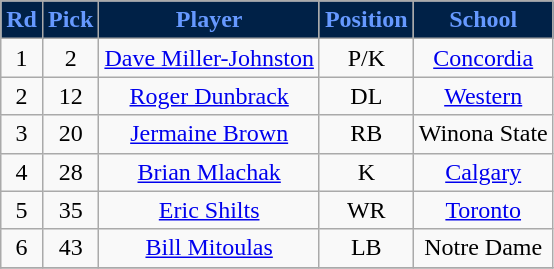<table class="wikitable sortable">
<tr align="center"  style="background:#002147;color:#6699FF;">
<td><strong>Rd</strong></td>
<td><strong>Pick</strong></td>
<td><strong>Player</strong></td>
<td><strong>Position</strong></td>
<td><strong>School</strong></td>
</tr>
<tr align="center">
<td align=center>1</td>
<td>2</td>
<td><a href='#'>Dave Miller-Johnston</a></td>
<td>P/K</td>
<td><a href='#'>Concordia</a></td>
</tr>
<tr align="center">
<td align=center>2</td>
<td>12</td>
<td><a href='#'>Roger Dunbrack</a></td>
<td>DL</td>
<td><a href='#'>Western</a></td>
</tr>
<tr align="center">
<td align=center>3</td>
<td>20</td>
<td><a href='#'>Jermaine Brown</a></td>
<td>RB</td>
<td>Winona State</td>
</tr>
<tr align="center">
<td align=center>4</td>
<td>28</td>
<td><a href='#'>Brian Mlachak</a></td>
<td>K</td>
<td><a href='#'>Calgary</a></td>
</tr>
<tr align="center">
<td align=center>5</td>
<td>35</td>
<td><a href='#'>Eric Shilts</a></td>
<td>WR</td>
<td><a href='#'>Toronto</a></td>
</tr>
<tr align="center">
<td align=center>6</td>
<td>43</td>
<td><a href='#'>Bill Mitoulas</a></td>
<td>LB</td>
<td>Notre Dame</td>
</tr>
<tr>
</tr>
</table>
